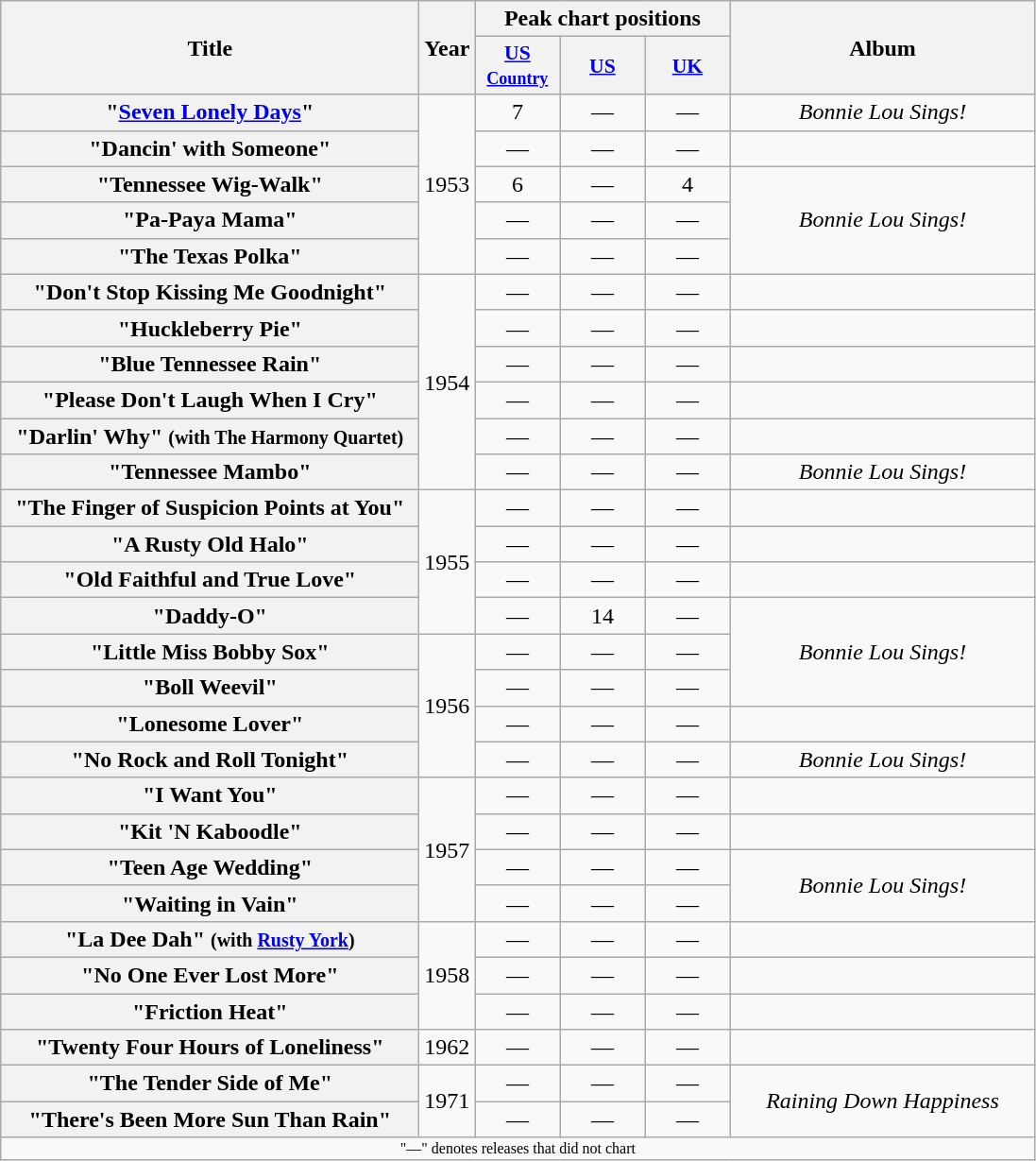<table class="wikitable plainrowheaders" style="text-align:center;">
<tr>
<th scope="col" rowspan="2" style="width:18em;">Title</th>
<th scope="col" rowspan="2">Year</th>
<th scope="col" colspan="3">Peak chart positions</th>
<th scope="col" rowspan="2" style="width:13em;">Album</th>
</tr>
<tr>
<th scope="col" style="width:3.7em;font-size:90%;"><a href='#'>US<br><small>Country</small></a><br></th>
<th scope="col" style="width:3.7em;font-size:90%;"><a href='#'>US</a><br></th>
<th scope="col" style="width:3.7em;font-size:90%;"><a href='#'>UK</a><br></th>
</tr>
<tr>
<th scope="row">"<a href='#'>Seven Lonely Days</a>"</th>
<td rowspan="5">1953</td>
<td>7</td>
<td>—</td>
<td>—</td>
<td><em>Bonnie Lou Sings!</em></td>
</tr>
<tr>
<th scope="row">"Dancin' with Someone"</th>
<td>—</td>
<td>—</td>
<td>—</td>
<td></td>
</tr>
<tr>
<th scope="row">"Tennessee Wig-Walk"</th>
<td>6</td>
<td>—</td>
<td>4</td>
<td rowspan="3"><em>Bonnie Lou Sings!</em></td>
</tr>
<tr>
<th scope="row">"Pa-Paya Mama"</th>
<td>—</td>
<td>—</td>
<td>—</td>
</tr>
<tr>
<th scope="row">"The Texas Polka"</th>
<td>—</td>
<td>—</td>
<td>—</td>
</tr>
<tr>
<th scope="row">"Don't Stop Kissing Me Goodnight"</th>
<td rowspan="6">1954</td>
<td>—</td>
<td>—</td>
<td>—</td>
<td></td>
</tr>
<tr>
<th scope="row">"Huckleberry Pie"</th>
<td>—</td>
<td>—</td>
<td>—</td>
<td></td>
</tr>
<tr>
<th scope="row">"Blue Tennessee Rain"</th>
<td>—</td>
<td>—</td>
<td>—</td>
<td></td>
</tr>
<tr>
<th scope="row">"Please Don't Laugh When I Cry"</th>
<td>—</td>
<td>—</td>
<td>—</td>
<td></td>
</tr>
<tr>
<th scope="row">"Darlin' Why" <small>(with The Harmony Quartet)</small></th>
<td>—</td>
<td>—</td>
<td>—</td>
<td></td>
</tr>
<tr>
<th scope="row">"Tennessee Mambo"</th>
<td>—</td>
<td>—</td>
<td>—</td>
<td><em>Bonnie Lou Sings!</em></td>
</tr>
<tr>
<th scope="row">"The Finger of Suspicion Points at You"</th>
<td rowspan="4">1955</td>
<td>—</td>
<td>—</td>
<td>—</td>
<td></td>
</tr>
<tr>
<th scope="row">"A Rusty Old Halo"</th>
<td>—</td>
<td>—</td>
<td>—</td>
<td></td>
</tr>
<tr>
<th scope="row">"Old Faithful and True Love"</th>
<td>—</td>
<td>—</td>
<td>—</td>
<td></td>
</tr>
<tr>
<th scope="row">"Daddy-O"</th>
<td>—</td>
<td>14</td>
<td>—</td>
<td rowspan="3"><em>Bonnie Lou Sings!</em></td>
</tr>
<tr>
<th scope="row">"Little Miss Bobby Sox"</th>
<td rowspan="4">1956</td>
<td>—</td>
<td>—</td>
<td>—</td>
</tr>
<tr>
<th scope="row">"Boll Weevil"</th>
<td>—</td>
<td>—</td>
<td>—</td>
</tr>
<tr>
<th scope="row">"Lonesome Lover"</th>
<td>—</td>
<td>—</td>
<td>—</td>
<td></td>
</tr>
<tr>
<th scope="row">"No Rock and Roll Tonight"</th>
<td>—</td>
<td>—</td>
<td>—</td>
<td><em>Bonnie Lou Sings!</em></td>
</tr>
<tr>
<th scope="row">"I Want You"</th>
<td rowspan="4">1957</td>
<td>—</td>
<td>—</td>
<td>—</td>
<td></td>
</tr>
<tr>
<th scope="row">"Kit 'N Kaboodle"</th>
<td>—</td>
<td>—</td>
<td>—</td>
<td></td>
</tr>
<tr>
<th scope="row">"Teen Age Wedding"</th>
<td>—</td>
<td>—</td>
<td>—</td>
<td rowspan="2"><em>Bonnie Lou Sings!</em></td>
</tr>
<tr>
<th scope="row">"Waiting in Vain"</th>
<td>—</td>
<td>—</td>
<td>—</td>
</tr>
<tr>
<th scope="row">"La Dee Dah" <small>(with <a href='#'>Rusty York</a>)</small></th>
<td rowspan="3">1958</td>
<td>—</td>
<td>—</td>
<td>—</td>
<td></td>
</tr>
<tr>
<th scope="row">"No One Ever Lost More"</th>
<td>—</td>
<td>—</td>
<td>—</td>
<td></td>
</tr>
<tr>
<th scope="row">"Friction Heat"</th>
<td>—</td>
<td>—</td>
<td>—</td>
<td></td>
</tr>
<tr>
<th scope="row">"Twenty Four Hours of Loneliness"</th>
<td>1962</td>
<td>—</td>
<td>—</td>
<td>—</td>
<td></td>
</tr>
<tr>
<th scope="row">"The Tender Side of Me"</th>
<td rowspan="2">1971</td>
<td>—</td>
<td>—</td>
<td>—</td>
<td rowspan="2"><em>Raining Down Happiness</em></td>
</tr>
<tr>
<th scope="row">"There's Been More Sun Than Rain"</th>
<td>—</td>
<td>—</td>
<td>—</td>
</tr>
<tr>
<td colspan="6" style="font-size:8pt">"—" denotes releases that did not chart</td>
</tr>
</table>
